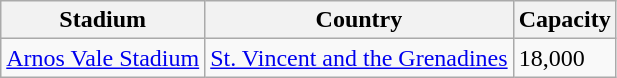<table class="wikitable sortable">
<tr>
<th>Stadium</th>
<th>Country</th>
<th>Capacity</th>
</tr>
<tr>
<td><a href='#'>Arnos Vale Stadium</a></td>
<td><a href='#'>St. Vincent and the Grenadines</a></td>
<td>18,000</td>
</tr>
</table>
